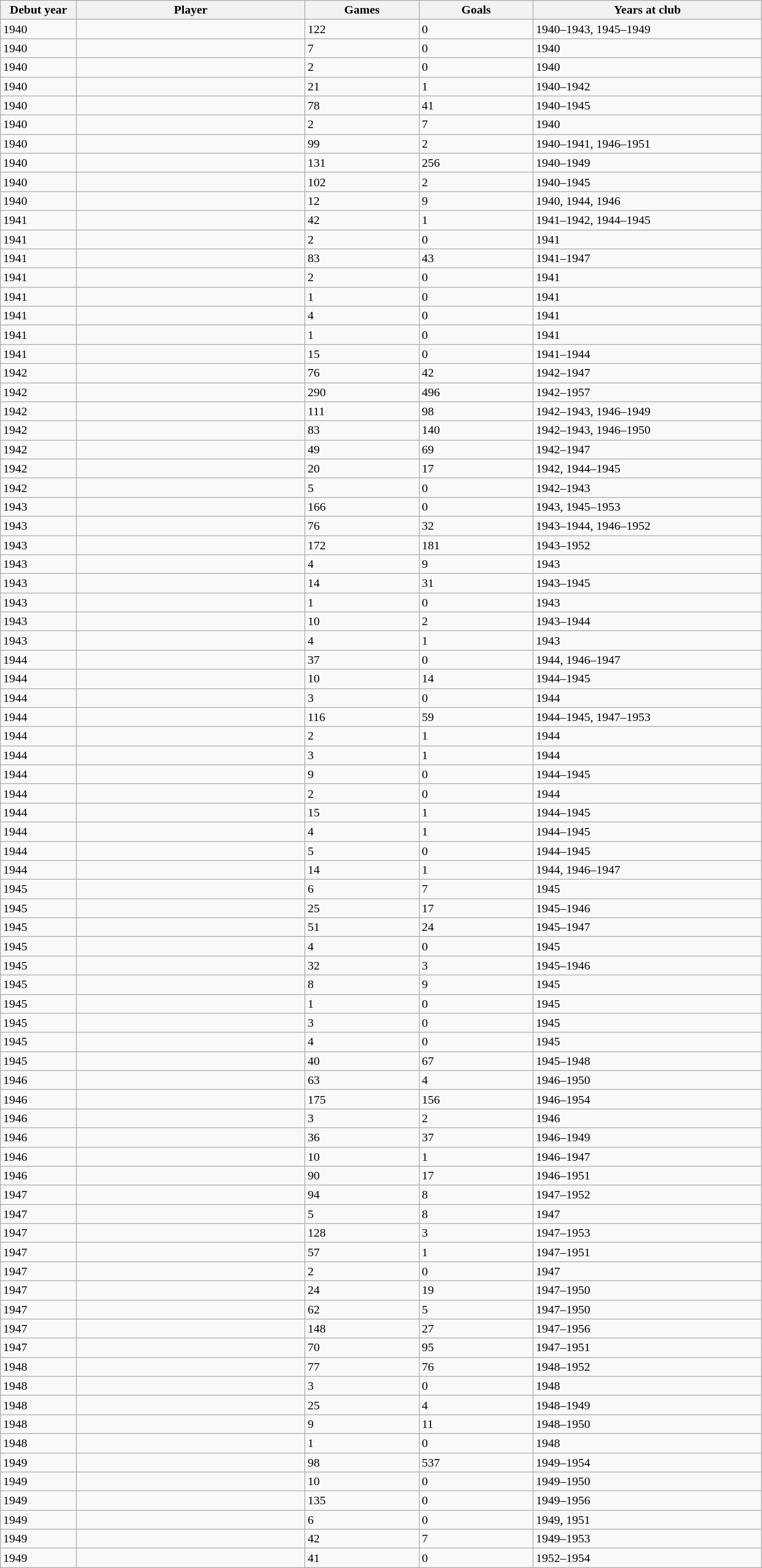<table class="wikitable sortable" style="width:80%;">
<tr>
<th style="width=10%">Debut year</th>
<th style="width:30%">Player</th>
<th style="width:15%">Games</th>
<th style="width:15%">Goals</th>
<th style="width:30%">Years at club</th>
</tr>
<tr>
<td>1940</td>
<td></td>
<td>122</td>
<td>0</td>
<td>1940–1943, 1945–1949</td>
</tr>
<tr>
<td>1940</td>
<td></td>
<td>7</td>
<td>0</td>
<td>1940</td>
</tr>
<tr>
<td>1940</td>
<td></td>
<td>2</td>
<td>0</td>
<td>1940</td>
</tr>
<tr>
<td>1940</td>
<td></td>
<td>21</td>
<td>1</td>
<td>1940–1942</td>
</tr>
<tr>
<td>1940</td>
<td></td>
<td>78</td>
<td>41</td>
<td>1940–1945</td>
</tr>
<tr>
<td>1940</td>
<td></td>
<td>2</td>
<td>7</td>
<td>1940</td>
</tr>
<tr>
<td>1940</td>
<td></td>
<td>99</td>
<td>2</td>
<td>1940–1941, 1946–1951</td>
</tr>
<tr>
<td>1940</td>
<td></td>
<td>131</td>
<td>256</td>
<td>1940–1949</td>
</tr>
<tr>
<td>1940</td>
<td></td>
<td>102</td>
<td>2</td>
<td>1940–1945</td>
</tr>
<tr>
<td>1940</td>
<td></td>
<td>12</td>
<td>9</td>
<td>1940, 1944, 1946</td>
</tr>
<tr>
<td>1941</td>
<td></td>
<td>42</td>
<td>1</td>
<td>1941–1942, 1944–1945</td>
</tr>
<tr>
<td>1941</td>
<td></td>
<td>2</td>
<td>0</td>
<td>1941</td>
</tr>
<tr>
<td>1941</td>
<td></td>
<td>83</td>
<td>43</td>
<td>1941–1947</td>
</tr>
<tr>
<td>1941</td>
<td></td>
<td>2</td>
<td>0</td>
<td>1941</td>
</tr>
<tr>
<td>1941</td>
<td></td>
<td>1</td>
<td>0</td>
<td>1941</td>
</tr>
<tr>
<td>1941</td>
<td></td>
<td>4</td>
<td>0</td>
<td>1941</td>
</tr>
<tr>
<td>1941</td>
<td></td>
<td>1</td>
<td>0</td>
<td>1941</td>
</tr>
<tr>
<td>1941</td>
<td></td>
<td>15</td>
<td>0</td>
<td>1941–1944</td>
</tr>
<tr>
<td>1942</td>
<td></td>
<td>76</td>
<td>42</td>
<td>1942–1947</td>
</tr>
<tr>
<td>1942</td>
<td></td>
<td>290</td>
<td>496</td>
<td>1942–1957</td>
</tr>
<tr>
<td>1942</td>
<td></td>
<td>111</td>
<td>98</td>
<td>1942–1943, 1946–1949</td>
</tr>
<tr>
<td>1942</td>
<td></td>
<td>83</td>
<td>140</td>
<td>1942–1943, 1946–1950</td>
</tr>
<tr>
<td>1942</td>
<td></td>
<td>49</td>
<td>69</td>
<td>1942–1947</td>
</tr>
<tr>
<td>1942</td>
<td></td>
<td>20</td>
<td>17</td>
<td>1942, 1944–1945</td>
</tr>
<tr>
<td>1942</td>
<td></td>
<td>5</td>
<td>0</td>
<td>1942–1943</td>
</tr>
<tr>
<td>1943</td>
<td></td>
<td>166</td>
<td>0</td>
<td>1943, 1945–1953</td>
</tr>
<tr>
<td>1943</td>
<td></td>
<td>76</td>
<td>32</td>
<td>1943–1944, 1946–1952</td>
</tr>
<tr>
<td>1943</td>
<td></td>
<td>172</td>
<td>181</td>
<td>1943–1952</td>
</tr>
<tr>
<td>1943</td>
<td></td>
<td>4</td>
<td>9</td>
<td>1943</td>
</tr>
<tr>
<td>1943</td>
<td></td>
<td>14</td>
<td>31</td>
<td>1943–1945</td>
</tr>
<tr>
<td>1943</td>
<td></td>
<td>1</td>
<td>0</td>
<td>1943</td>
</tr>
<tr>
<td>1943</td>
<td></td>
<td>10</td>
<td>2</td>
<td>1943–1944</td>
</tr>
<tr>
<td>1943</td>
<td></td>
<td>4</td>
<td>1</td>
<td>1943</td>
</tr>
<tr>
<td>1944</td>
<td></td>
<td>37</td>
<td>0</td>
<td>1944, 1946–1947</td>
</tr>
<tr>
<td>1944</td>
<td></td>
<td>10</td>
<td>14</td>
<td>1944–1945</td>
</tr>
<tr>
<td>1944</td>
<td></td>
<td>3</td>
<td>0</td>
<td>1944</td>
</tr>
<tr>
<td>1944</td>
<td></td>
<td>116</td>
<td>59</td>
<td>1944–1945, 1947–1953</td>
</tr>
<tr>
<td>1944</td>
<td></td>
<td>2</td>
<td>1</td>
<td>1944</td>
</tr>
<tr>
<td>1944</td>
<td></td>
<td>3</td>
<td>1</td>
<td>1944</td>
</tr>
<tr>
<td>1944</td>
<td></td>
<td>9</td>
<td>0</td>
<td>1944–1945</td>
</tr>
<tr>
<td>1944</td>
<td></td>
<td>2</td>
<td>0</td>
<td>1944</td>
</tr>
<tr>
<td>1944</td>
<td></td>
<td>15</td>
<td>1</td>
<td>1944–1945</td>
</tr>
<tr>
<td>1944</td>
<td></td>
<td>4</td>
<td>1</td>
<td>1944–1945</td>
</tr>
<tr>
<td>1944</td>
<td></td>
<td>5</td>
<td>0</td>
<td>1944–1945</td>
</tr>
<tr>
<td>1944</td>
<td></td>
<td>14</td>
<td>1</td>
<td>1944, 1946–1947</td>
</tr>
<tr>
<td>1945</td>
<td></td>
<td>6</td>
<td>7</td>
<td>1945</td>
</tr>
<tr>
<td>1945</td>
<td></td>
<td>25</td>
<td>17</td>
<td>1945–1946</td>
</tr>
<tr>
<td>1945</td>
<td></td>
<td>51</td>
<td>24</td>
<td>1945–1947</td>
</tr>
<tr>
<td>1945</td>
<td></td>
<td>4</td>
<td>0</td>
<td>1945</td>
</tr>
<tr>
<td>1945</td>
<td></td>
<td>32</td>
<td>3</td>
<td>1945–1946</td>
</tr>
<tr>
<td>1945</td>
<td></td>
<td>8</td>
<td>9</td>
<td>1945</td>
</tr>
<tr>
<td>1945</td>
<td></td>
<td>1</td>
<td>0</td>
<td>1945</td>
</tr>
<tr>
<td>1945</td>
<td></td>
<td>3</td>
<td>0</td>
<td>1945</td>
</tr>
<tr>
<td>1945</td>
<td></td>
<td>4</td>
<td>0</td>
<td>1945</td>
</tr>
<tr>
<td>1945</td>
<td></td>
<td>40</td>
<td>67</td>
<td>1945–1948</td>
</tr>
<tr>
<td>1946</td>
<td></td>
<td>63</td>
<td>4</td>
<td>1946–1950</td>
</tr>
<tr>
<td>1946</td>
<td></td>
<td>175</td>
<td>156</td>
<td>1946–1954</td>
</tr>
<tr>
<td>1946</td>
<td></td>
<td>3</td>
<td>2</td>
<td>1946</td>
</tr>
<tr>
<td>1946</td>
<td></td>
<td>36</td>
<td>37</td>
<td>1946–1949</td>
</tr>
<tr>
<td>1946</td>
<td></td>
<td>10</td>
<td>1</td>
<td>1946–1947</td>
</tr>
<tr>
<td>1946</td>
<td></td>
<td>90</td>
<td>17</td>
<td>1946–1951</td>
</tr>
<tr>
<td>1947</td>
<td></td>
<td>94</td>
<td>8</td>
<td>1947–1952</td>
</tr>
<tr>
<td>1947</td>
<td></td>
<td>5</td>
<td>8</td>
<td>1947</td>
</tr>
<tr>
<td>1947</td>
<td></td>
<td>128</td>
<td>3</td>
<td>1947–1953</td>
</tr>
<tr>
<td>1947</td>
<td></td>
<td>57</td>
<td>1</td>
<td>1947–1951</td>
</tr>
<tr>
<td>1947</td>
<td></td>
<td>2</td>
<td>0</td>
<td>1947</td>
</tr>
<tr>
<td>1947</td>
<td></td>
<td>24</td>
<td>19</td>
<td>1947–1950</td>
</tr>
<tr>
<td>1947</td>
<td></td>
<td>62</td>
<td>5</td>
<td>1947–1950</td>
</tr>
<tr>
<td>1947</td>
<td></td>
<td>148</td>
<td>27</td>
<td>1947–1956</td>
</tr>
<tr>
<td>1947</td>
<td></td>
<td>70</td>
<td>95</td>
<td>1947–1951</td>
</tr>
<tr>
<td>1948</td>
<td></td>
<td>77</td>
<td>76</td>
<td>1948–1952</td>
</tr>
<tr>
<td>1948</td>
<td></td>
<td>3</td>
<td>0</td>
<td>1948</td>
</tr>
<tr>
<td>1948</td>
<td></td>
<td>25</td>
<td>4</td>
<td>1948–1949</td>
</tr>
<tr>
<td>1948</td>
<td></td>
<td>9</td>
<td>11</td>
<td>1948–1950</td>
</tr>
<tr>
<td>1948</td>
<td></td>
<td>1</td>
<td>0</td>
<td>1948</td>
</tr>
<tr>
<td>1949</td>
<td></td>
<td>98</td>
<td>537</td>
<td>1949–1954</td>
</tr>
<tr>
<td>1949</td>
<td></td>
<td>10</td>
<td>0</td>
<td>1949–1950</td>
</tr>
<tr>
<td>1949</td>
<td></td>
<td>135</td>
<td>0</td>
<td>1949–1956</td>
</tr>
<tr>
<td>1949</td>
<td></td>
<td>6</td>
<td>0</td>
<td>1949, 1951</td>
</tr>
<tr>
<td>1949</td>
<td></td>
<td>42</td>
<td>7</td>
<td>1949–1953</td>
</tr>
<tr>
<td>1949</td>
<td></td>
<td>41</td>
<td>0</td>
<td 1949–1950,>1952–1954</td>
</tr>
</table>
